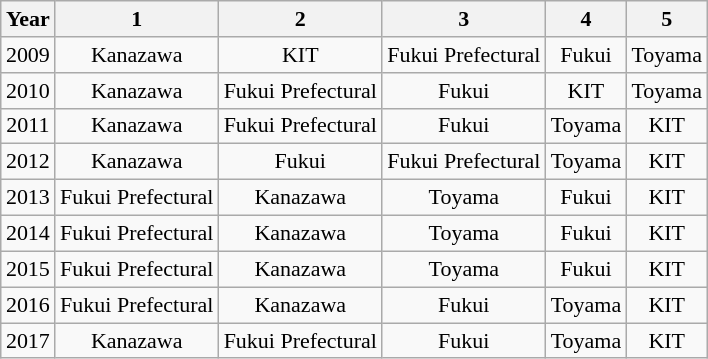<table class="wikitable" style="text-align: center;font-size:11pt">
<tr>
<th>Year</th>
<th>1</th>
<th>2</th>
<th>3</th>
<th>4</th>
<th>5</th>
</tr>
<tr>
<td>2009</td>
<td>Kanazawa</td>
<td>KIT</td>
<td>Fukui Prefectural</td>
<td>Fukui</td>
<td>Toyama</td>
</tr>
<tr>
<td>2010</td>
<td>Kanazawa</td>
<td>Fukui Prefectural</td>
<td>Fukui</td>
<td>KIT</td>
<td>Toyama</td>
</tr>
<tr>
<td>2011</td>
<td>Kanazawa</td>
<td>Fukui Prefectural</td>
<td>Fukui</td>
<td>Toyama</td>
<td>KIT</td>
</tr>
<tr>
<td>2012</td>
<td>Kanazawa</td>
<td>Fukui</td>
<td>Fukui Prefectural</td>
<td>Toyama</td>
<td>KIT</td>
</tr>
<tr>
<td>2013</td>
<td>Fukui Prefectural</td>
<td>Kanazawa</td>
<td>Toyama</td>
<td>Fukui</td>
<td>KIT</td>
</tr>
<tr>
<td>2014</td>
<td>Fukui Prefectural</td>
<td>Kanazawa</td>
<td>Toyama</td>
<td>Fukui</td>
<td>KIT</td>
</tr>
<tr>
<td>2015</td>
<td>Fukui Prefectural</td>
<td>Kanazawa</td>
<td>Toyama</td>
<td>Fukui</td>
<td>KIT</td>
</tr>
<tr>
<td>2016</td>
<td>Fukui Prefectural</td>
<td>Kanazawa</td>
<td>Fukui</td>
<td>Toyama</td>
<td>KIT</td>
</tr>
<tr>
<td>2017</td>
<td>Kanazawa</td>
<td>Fukui Prefectural</td>
<td>Fukui</td>
<td>Toyama</td>
<td>KIT</td>
</tr>
</table>
